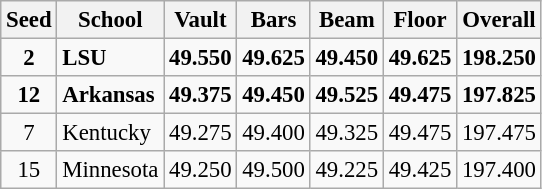<table class="wikitable" style="white-space:nowrap; font-size:95%; text-align:center">
<tr>
<th>Seed</th>
<th>School</th>
<th>Vault</th>
<th>Bars</th>
<th>Beam</th>
<th>Floor</th>
<th>Overall</th>
</tr>
<tr>
<td><strong>2</strong></td>
<td align=left><strong>LSU</strong></td>
<td><strong>49.550</strong></td>
<td><strong>49.625</strong></td>
<td><strong>49.450</strong></td>
<td><strong>49.625</strong></td>
<td><strong>198.250</strong></td>
</tr>
<tr>
<td><strong>12</strong></td>
<td align=left><strong>Arkansas</strong></td>
<td><strong>49.375</strong></td>
<td><strong>49.450</strong></td>
<td><strong>49.525</strong></td>
<td><strong>49.475</strong></td>
<td><strong>197.825</strong></td>
</tr>
<tr>
<td>7</td>
<td align=left>Kentucky</td>
<td>49.275</td>
<td>49.400</td>
<td>49.325</td>
<td>49.475</td>
<td>197.475</td>
</tr>
<tr>
<td>15</td>
<td align=left>Minnesota</td>
<td>49.250</td>
<td>49.500</td>
<td>49.225</td>
<td>49.425</td>
<td>197.400</td>
</tr>
</table>
